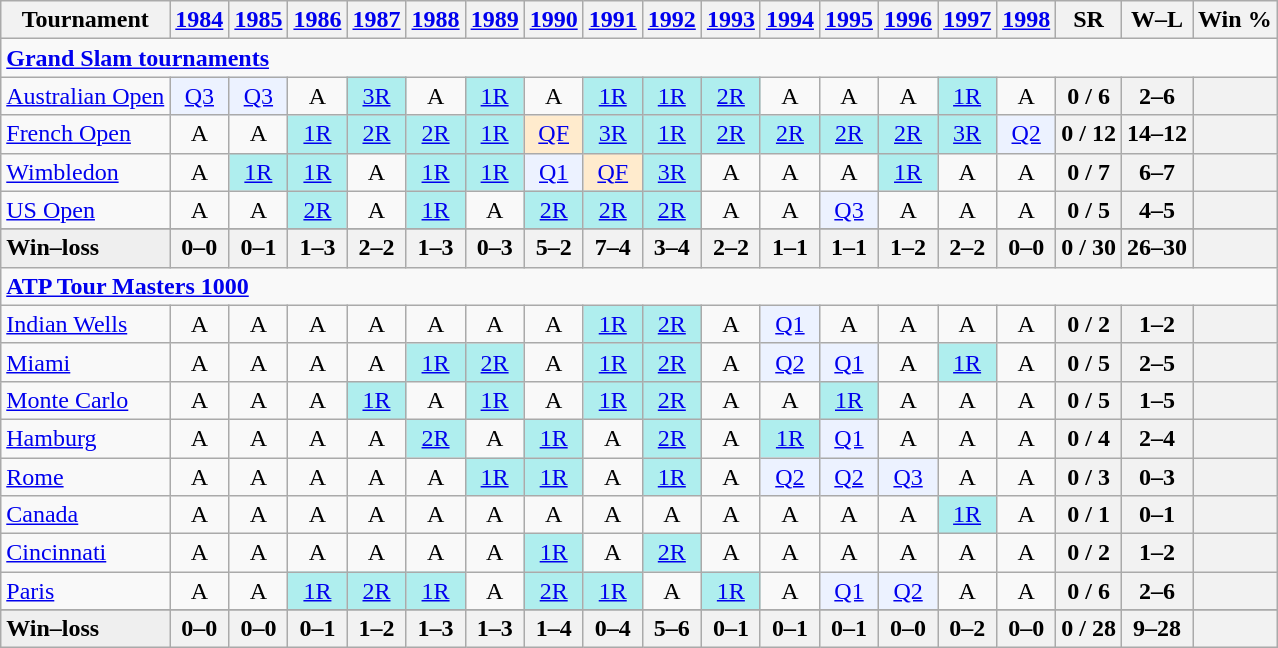<table class=wikitable style=text-align:center;font-size:97%|->
<tr>
<th>Tournament</th>
<th><a href='#'>1984</a></th>
<th><a href='#'>1985</a></th>
<th><a href='#'>1986</a></th>
<th><a href='#'>1987</a></th>
<th><a href='#'>1988</a></th>
<th><a href='#'>1989</a></th>
<th><a href='#'>1990</a></th>
<th><a href='#'>1991</a></th>
<th><a href='#'>1992</a></th>
<th><a href='#'>1993</a></th>
<th><a href='#'>1994</a></th>
<th><a href='#'>1995</a></th>
<th><a href='#'>1996</a></th>
<th><a href='#'>1997</a></th>
<th><a href='#'>1998</a></th>
<th>SR</th>
<th>W–L</th>
<th>Win %</th>
</tr>
<tr>
<td colspan=23 align=left><strong><a href='#'>Grand Slam tournaments</a></strong></td>
</tr>
<tr>
<td align=left><a href='#'>Australian Open</a></td>
<td bgcolor=ecf2ff><a href='#'>Q3</a></td>
<td bgcolor=ecf2ff><a href='#'>Q3</a></td>
<td>A</td>
<td bgcolor=afeeee><a href='#'>3R</a></td>
<td>A</td>
<td bgcolor=afeeee><a href='#'>1R</a></td>
<td>A</td>
<td bgcolor=afeeee><a href='#'>1R</a></td>
<td bgcolor=afeeee><a href='#'>1R</a></td>
<td bgcolor=afeeee><a href='#'>2R</a></td>
<td>A</td>
<td>A</td>
<td>A</td>
<td bgcolor=afeeee><a href='#'>1R</a></td>
<td>A</td>
<th>0 / 6</th>
<th>2–6</th>
<th></th>
</tr>
<tr>
<td align=left><a href='#'>French Open</a></td>
<td>A</td>
<td>A</td>
<td bgcolor=afeeee><a href='#'>1R</a></td>
<td bgcolor=afeeee><a href='#'>2R</a></td>
<td bgcolor=afeeee><a href='#'>2R</a></td>
<td bgcolor=afeeee><a href='#'>1R</a></td>
<td bgcolor=ffebcd><a href='#'>QF</a></td>
<td bgcolor=afeeee><a href='#'>3R</a></td>
<td bgcolor=afeeee><a href='#'>1R</a></td>
<td bgcolor=afeeee><a href='#'>2R</a></td>
<td bgcolor=afeeee><a href='#'>2R</a></td>
<td bgcolor=afeeee><a href='#'>2R</a></td>
<td bgcolor=afeeee><a href='#'>2R</a></td>
<td bgcolor=afeeee><a href='#'>3R</a></td>
<td bgcolor=ecf2ff><a href='#'>Q2</a></td>
<th>0 / 12</th>
<th>14–12</th>
<th></th>
</tr>
<tr>
<td align=left><a href='#'>Wimbledon</a></td>
<td>A</td>
<td bgcolor=afeeee><a href='#'>1R</a></td>
<td bgcolor=afeeee><a href='#'>1R</a></td>
<td>A</td>
<td bgcolor=afeeee><a href='#'>1R</a></td>
<td bgcolor=afeeee><a href='#'>1R</a></td>
<td bgcolor=ecf2ff><a href='#'>Q1</a></td>
<td bgcolor=ffebcd><a href='#'>QF</a></td>
<td bgcolor=afeeee><a href='#'>3R</a></td>
<td>A</td>
<td>A</td>
<td>A</td>
<td bgcolor=afeeee><a href='#'>1R</a></td>
<td>A</td>
<td>A</td>
<th>0 / 7</th>
<th>6–7</th>
<th></th>
</tr>
<tr>
<td align=left><a href='#'>US Open</a></td>
<td>A</td>
<td>A</td>
<td bgcolor=afeeee><a href='#'>2R</a></td>
<td>A</td>
<td bgcolor=afeeee><a href='#'>1R</a></td>
<td>A</td>
<td bgcolor=afeeee><a href='#'>2R</a></td>
<td bgcolor=afeeee><a href='#'>2R</a></td>
<td bgcolor=afeeee><a href='#'>2R</a></td>
<td>A</td>
<td>A</td>
<td bgcolor=ecf2ff><a href='#'>Q3</a></td>
<td>A</td>
<td>A</td>
<td>A</td>
<th>0 / 5</th>
<th>4–5</th>
<th></th>
</tr>
<tr>
</tr>
<tr style=font-weight:bold;background:#efefef>
<td style=text-align:left>Win–loss</td>
<th>0–0</th>
<th>0–1</th>
<th>1–3</th>
<th>2–2</th>
<th>1–3</th>
<th>0–3</th>
<th>5–2</th>
<th>7–4</th>
<th>3–4</th>
<th>2–2</th>
<th>1–1</th>
<th>1–1</th>
<th>1–2</th>
<th>2–2</th>
<th>0–0</th>
<th>0 / 30</th>
<th>26–30</th>
<th></th>
</tr>
<tr>
<td colspan=25 style=text-align:left><strong><a href='#'>ATP Tour Masters 1000</a></strong></td>
</tr>
<tr>
<td align=left><a href='#'>Indian Wells</a></td>
<td>A</td>
<td>A</td>
<td>A</td>
<td>A</td>
<td>A</td>
<td>A</td>
<td>A</td>
<td bgcolor=afeeee><a href='#'>1R</a></td>
<td bgcolor=afeeee><a href='#'>2R</a></td>
<td>A</td>
<td bgcolor=ecf2ff><a href='#'>Q1</a></td>
<td>A</td>
<td>A</td>
<td>A</td>
<td>A</td>
<th>0 / 2</th>
<th>1–2</th>
<th></th>
</tr>
<tr>
<td align=left><a href='#'>Miami</a></td>
<td>A</td>
<td>A</td>
<td>A</td>
<td>A</td>
<td bgcolor=afeeee><a href='#'>1R</a></td>
<td bgcolor=afeeee><a href='#'>2R</a></td>
<td>A</td>
<td bgcolor=afeeee><a href='#'>1R</a></td>
<td bgcolor=afeeee><a href='#'>2R</a></td>
<td>A</td>
<td bgcolor=ecf2ff><a href='#'>Q2</a></td>
<td bgcolor=ecf2ff><a href='#'>Q1</a></td>
<td>A</td>
<td bgcolor=afeeee><a href='#'>1R</a></td>
<td>A</td>
<th>0 / 5</th>
<th>2–5</th>
<th></th>
</tr>
<tr>
<td align=left><a href='#'>Monte Carlo</a></td>
<td>A</td>
<td>A</td>
<td>A</td>
<td bgcolor=afeeee><a href='#'>1R</a></td>
<td>A</td>
<td bgcolor=afeeee><a href='#'>1R</a></td>
<td>A</td>
<td bgcolor=afeeee><a href='#'>1R</a></td>
<td bgcolor=afeeee><a href='#'>2R</a></td>
<td>A</td>
<td>A</td>
<td bgcolor=afeeee><a href='#'>1R</a></td>
<td>A</td>
<td>A</td>
<td>A</td>
<th>0 / 5</th>
<th>1–5</th>
<th></th>
</tr>
<tr>
<td align=left><a href='#'>Hamburg</a></td>
<td>A</td>
<td>A</td>
<td>A</td>
<td>A</td>
<td bgcolor=afeeee><a href='#'>2R</a></td>
<td>A</td>
<td bgcolor=afeeee><a href='#'>1R</a></td>
<td>A</td>
<td bgcolor=afeeee><a href='#'>2R</a></td>
<td>A</td>
<td bgcolor=afeeee><a href='#'>1R</a></td>
<td bgcolor=ecf2ff><a href='#'>Q1</a></td>
<td>A</td>
<td>A</td>
<td>A</td>
<th>0 / 4</th>
<th>2–4</th>
<th></th>
</tr>
<tr>
<td align=left><a href='#'>Rome</a></td>
<td>A</td>
<td>A</td>
<td>A</td>
<td>A</td>
<td>A</td>
<td bgcolor=afeeee><a href='#'>1R</a></td>
<td bgcolor=afeeee><a href='#'>1R</a></td>
<td>A</td>
<td bgcolor=afeeee><a href='#'>1R</a></td>
<td>A</td>
<td bgcolor=ecf2ff><a href='#'>Q2</a></td>
<td bgcolor=ecf2ff><a href='#'>Q2</a></td>
<td bgcolor=ecf2ff><a href='#'>Q3</a></td>
<td>A</td>
<td>A</td>
<th>0 / 3</th>
<th>0–3</th>
<th></th>
</tr>
<tr>
<td align=left><a href='#'>Canada</a></td>
<td>A</td>
<td>A</td>
<td>A</td>
<td>A</td>
<td>A</td>
<td>A</td>
<td>A</td>
<td>A</td>
<td>A</td>
<td>A</td>
<td>A</td>
<td>A</td>
<td>A</td>
<td bgcolor=afeeee><a href='#'>1R</a></td>
<td>A</td>
<th>0 / 1</th>
<th>0–1</th>
<th></th>
</tr>
<tr>
<td align=left><a href='#'>Cincinnati</a></td>
<td>A</td>
<td>A</td>
<td>A</td>
<td>A</td>
<td>A</td>
<td>A</td>
<td bgcolor=afeeee><a href='#'>1R</a></td>
<td>A</td>
<td bgcolor=afeeee><a href='#'>2R</a></td>
<td>A</td>
<td>A</td>
<td>A</td>
<td>A</td>
<td>A</td>
<td>A</td>
<th>0 / 2</th>
<th>1–2</th>
<th></th>
</tr>
<tr>
<td align=left><a href='#'>Paris</a></td>
<td>A</td>
<td>A</td>
<td bgcolor=afeeee><a href='#'>1R</a></td>
<td bgcolor=afeeee><a href='#'>2R</a></td>
<td bgcolor=afeeee><a href='#'>1R</a></td>
<td>A</td>
<td bgcolor=afeeee><a href='#'>2R</a></td>
<td bgcolor=afeeee><a href='#'>1R</a></td>
<td>A</td>
<td bgcolor=afeeee><a href='#'>1R</a></td>
<td>A</td>
<td bgcolor=ecf2ff><a href='#'>Q1</a></td>
<td bgcolor=ecf2ff><a href='#'>Q2</a></td>
<td>A</td>
<td>A</td>
<th>0 / 6</th>
<th>2–6</th>
<th></th>
</tr>
<tr>
</tr>
<tr style=font-weight:bold;background:#efefef>
<td style=text-align:left>Win–loss</td>
<th>0–0</th>
<th>0–0</th>
<th>0–1</th>
<th>1–2</th>
<th>1–3</th>
<th>1–3</th>
<th>1–4</th>
<th>0–4</th>
<th>5–6</th>
<th>0–1</th>
<th>0–1</th>
<th>0–1</th>
<th>0–0</th>
<th>0–2</th>
<th>0–0</th>
<th>0 / 28</th>
<th>9–28</th>
<th></th>
</tr>
</table>
